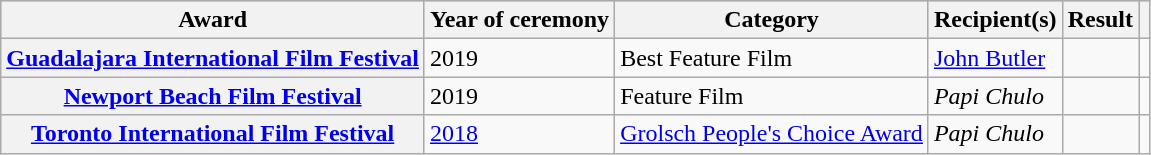<table class="wikitable plainrowheaders sortable">
<tr style="background:#ccc; text-align:center;">
<th scope="col">Award</th>
<th scope="col">Year of ceremony</th>
<th scope="col">Category</th>
<th scope="col">Recipient(s)</th>
<th scope="col">Result</th>
<th scope="col" class="unsortable"></th>
</tr>
<tr>
<th scope="row"><a href='#'>Guadalajara International Film Festival</a></th>
<td>2019</td>
<td>Best Feature Film</td>
<td><a href='#'>John Butler</a></td>
<td></td>
<td></td>
</tr>
<tr>
<th scope="row"><a href='#'>Newport Beach Film Festival</a></th>
<td>2019</td>
<td>Feature Film</td>
<td><em>Papi Chulo</em></td>
<td></td>
<td style="text-align:center;"></td>
</tr>
<tr>
<th scope="row"><a href='#'>Toronto International Film Festival</a></th>
<td><a href='#'>2018</a></td>
<td><a href='#'>Grolsch People's Choice Award</a></td>
<td><em>Papi Chulo</em></td>
<td></td>
<td style="text-align:center;"></td>
</tr>
</table>
